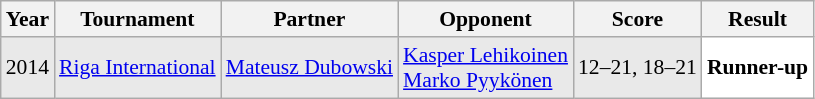<table class="sortable wikitable" style="font-size: 90%;">
<tr>
<th>Year</th>
<th>Tournament</th>
<th>Partner</th>
<th>Opponent</th>
<th>Score</th>
<th>Result</th>
</tr>
<tr style="background:#E9E9E9">
<td align="center">2014</td>
<td align="left"><a href='#'>Riga International</a></td>
<td align="left"> <a href='#'>Mateusz Dubowski</a></td>
<td align="left"> <a href='#'>Kasper Lehikoinen</a><br> <a href='#'>Marko Pyykönen</a></td>
<td align="left">12–21, 18–21</td>
<td style="text-align:left; background:white"> <strong>Runner-up</strong></td>
</tr>
</table>
